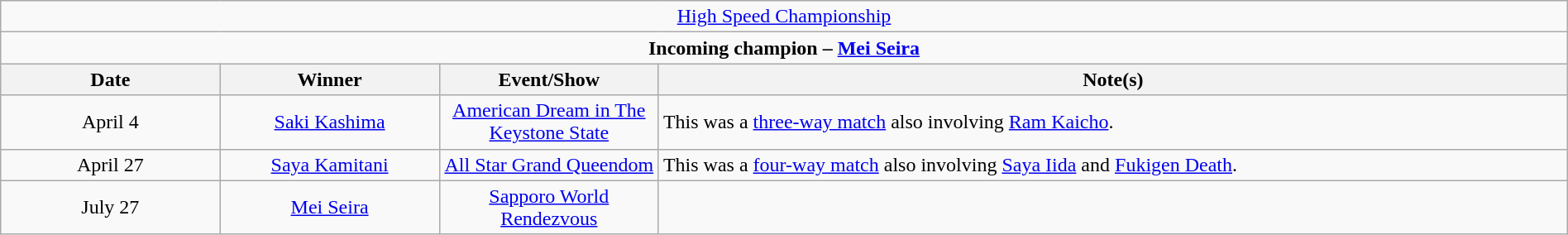<table class="wikitable" style="text-align:center; width:100%;">
<tr>
<td colspan="4" style="text-align: center;"><a href='#'>High Speed Championship</a></td>
</tr>
<tr>
<td colspan="4" style="text-align: center;"><strong>Incoming champion – <a href='#'>Mei Seira</a></strong></td>
</tr>
<tr>
<th width=14%>Date</th>
<th width=14%>Winner</th>
<th width=14%>Event/Show</th>
<th width=58%>Note(s)</th>
</tr>
<tr>
<td>April 4</td>
<td><a href='#'>Saki Kashima</a></td>
<td><a href='#'>American Dream in The Keystone State</a></td>
<td align=left>This was a <a href='#'>three-way match</a> also involving <a href='#'>Ram Kaicho</a>.</td>
</tr>
<tr>
<td>April 27</td>
<td><a href='#'>Saya Kamitani</a></td>
<td><a href='#'>All Star Grand Queendom</a></td>
<td align=left>This was a <a href='#'>four-way match</a> also involving <a href='#'>Saya Iida</a> and <a href='#'>Fukigen Death</a>.</td>
</tr>
<tr>
<td>July 27</td>
<td><a href='#'>Mei Seira</a></td>
<td><a href='#'>Sapporo World Rendezvous</a><br></td>
<td></td>
</tr>
</table>
